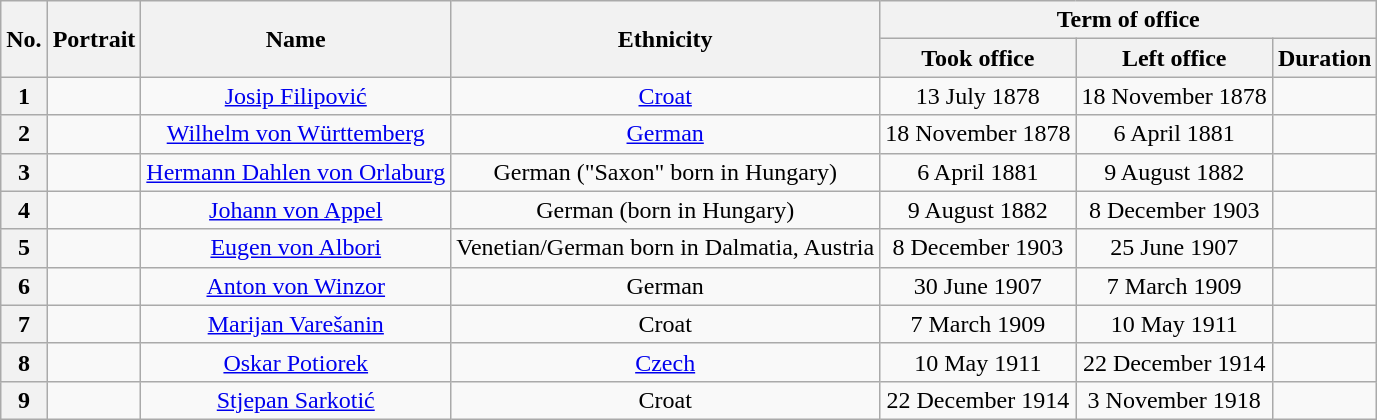<table class="wikitable" style="text-align:center">
<tr>
<th rowspan=2>No.</th>
<th rowspan=2>Portrait</th>
<th rowspan=2>Name<br></th>
<th rowspan=2>Ethnicity</th>
<th colspan=3>Term of office</th>
</tr>
<tr>
<th>Took office</th>
<th>Left office</th>
<th>Duration</th>
</tr>
<tr>
<th>1</th>
<td></td>
<td><a href='#'>Josip Filipović</a><br></td>
<td><a href='#'>Croat</a></td>
<td>13 July 1878</td>
<td>18 November 1878</td>
<td></td>
</tr>
<tr>
<th>2</th>
<td></td>
<td><a href='#'>Wilhelm von Württemberg</a><br></td>
<td><a href='#'>German</a></td>
<td>18 November 1878</td>
<td>6 April 1881</td>
<td></td>
</tr>
<tr>
<th>3</th>
<td></td>
<td><a href='#'>Hermann Dahlen von Orlaburg</a><br></td>
<td>German ("Saxon" born in Hungary)</td>
<td>6 April 1881</td>
<td>9 August 1882</td>
<td></td>
</tr>
<tr>
<th>4</th>
<td></td>
<td><a href='#'>Johann von Appel</a><br></td>
<td>German (born in Hungary)</td>
<td>9 August 1882</td>
<td>8 December 1903</td>
<td></td>
</tr>
<tr>
<th>5</th>
<td></td>
<td><a href='#'>Eugen von Albori</a><br></td>
<td>Venetian/German born in Dalmatia, Austria</td>
<td>8 December 1903</td>
<td>25 June 1907</td>
<td></td>
</tr>
<tr>
<th>6</th>
<td></td>
<td><a href='#'>Anton von Winzor</a><br></td>
<td>German</td>
<td>30 June 1907</td>
<td>7 March 1909</td>
<td></td>
</tr>
<tr>
<th>7</th>
<td></td>
<td><a href='#'>Marijan Varešanin</a><br></td>
<td>Croat</td>
<td>7 March 1909</td>
<td>10 May 1911</td>
<td></td>
</tr>
<tr>
<th>8</th>
<td></td>
<td><a href='#'>Oskar Potiorek</a><br></td>
<td><a href='#'>Czech</a></td>
<td>10 May 1911</td>
<td>22 December 1914</td>
<td></td>
</tr>
<tr>
<th>9</th>
<td></td>
<td><a href='#'>Stjepan Sarkotić</a><br></td>
<td>Croat</td>
<td>22 December 1914</td>
<td>3 November 1918</td>
<td></td>
</tr>
</table>
